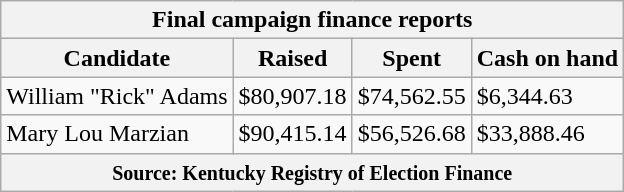<table class="wikitable sortable">
<tr>
<th colspan=4>Final campaign finance reports</th>
</tr>
<tr style="text-align:center;">
<th>Candidate</th>
<th>Raised</th>
<th>Spent</th>
<th>Cash on hand</th>
</tr>
<tr>
<td>William "Rick" Adams</td>
<td>$80,907.18</td>
<td>$74,562.55</td>
<td>$6,344.63</td>
</tr>
<tr>
<td>Mary Lou Marzian</td>
<td>$90,415.14</td>
<td>$56,526.68</td>
<td>$33,888.46</td>
</tr>
<tr>
<th colspan="4"><small>Source: Kentucky Registry of Election Finance</small></th>
</tr>
</table>
